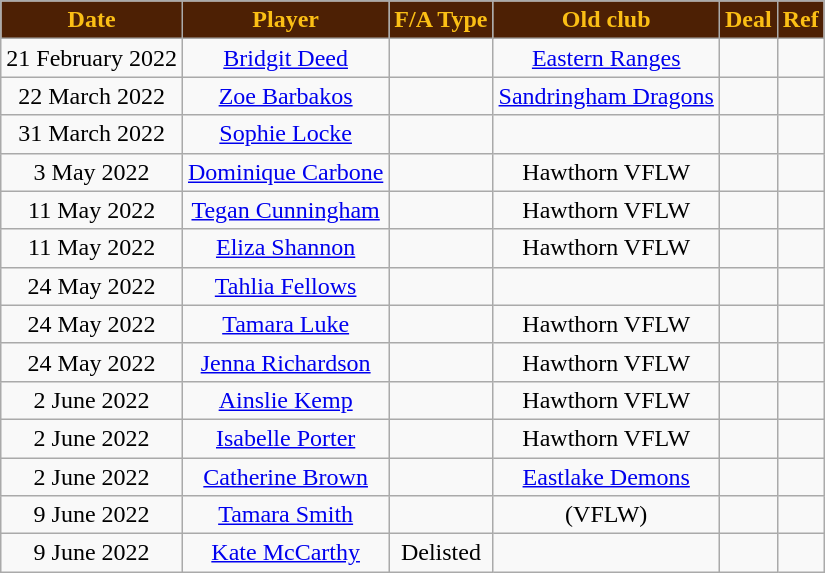<table class="wikitable" style="text-align:center">
<tr>
<th style="background: #4D2004; color: #FBBF15">Date</th>
<th style="background: #4D2004; color: #FBBF15">Player</th>
<th style="background: #4D2004; color: #FBBF15">F/A Type</th>
<th style="background: #4D2004; color: #FBBF15">Old club</th>
<th style="background: #4D2004; color: #FBBF15">Deal</th>
<th style="background: #4D2004; color: #FBBF15">Ref</th>
</tr>
<tr>
<td>21 February 2022</td>
<td><a href='#'>Bridgit Deed</a></td>
<td></td>
<td><a href='#'>Eastern Ranges</a></td>
<td></td>
<td></td>
</tr>
<tr>
<td>22 March 2022</td>
<td><a href='#'>Zoe Barbakos</a></td>
<td></td>
<td><a href='#'>Sandringham Dragons</a></td>
<td></td>
<td></td>
</tr>
<tr>
<td>31 March 2022</td>
<td><a href='#'>Sophie Locke</a></td>
<td></td>
<td></td>
<td></td>
<td></td>
</tr>
<tr>
<td>3 May 2022</td>
<td><a href='#'>Dominique Carbone</a></td>
<td></td>
<td>Hawthorn VFLW</td>
<td></td>
<td></td>
</tr>
<tr>
<td>11 May 2022</td>
<td><a href='#'>Tegan Cunningham</a></td>
<td></td>
<td>Hawthorn VFLW</td>
<td></td>
<td></td>
</tr>
<tr>
<td>11 May 2022</td>
<td><a href='#'>Eliza Shannon</a></td>
<td></td>
<td>Hawthorn VFLW</td>
<td></td>
<td></td>
</tr>
<tr>
<td>24 May 2022</td>
<td><a href='#'>Tahlia Fellows</a></td>
<td></td>
<td></td>
<td></td>
<td></td>
</tr>
<tr>
<td>24 May 2022</td>
<td><a href='#'>Tamara Luke</a></td>
<td></td>
<td>Hawthorn VFLW</td>
<td></td>
<td></td>
</tr>
<tr>
<td>24 May 2022</td>
<td><a href='#'>Jenna Richardson</a></td>
<td></td>
<td>Hawthorn VFLW</td>
<td></td>
<td></td>
</tr>
<tr>
<td>2 June 2022</td>
<td><a href='#'>Ainslie Kemp</a></td>
<td></td>
<td>Hawthorn VFLW</td>
<td></td>
<td></td>
</tr>
<tr>
<td>2 June 2022</td>
<td><a href='#'>Isabelle Porter</a></td>
<td></td>
<td>Hawthorn VFLW</td>
<td></td>
<td></td>
</tr>
<tr>
<td>2 June 2022</td>
<td><a href='#'>Catherine Brown</a></td>
<td></td>
<td><a href='#'>Eastlake Demons</a></td>
<td></td>
<td></td>
</tr>
<tr>
<td>9 June 2022</td>
<td><a href='#'>Tamara Smith</a></td>
<td></td>
<td> (VFLW)</td>
<td></td>
<td></td>
</tr>
<tr>
<td>9 June 2022</td>
<td><a href='#'>Kate McCarthy</a></td>
<td>Delisted</td>
<td></td>
<td></td>
<td></td>
</tr>
</table>
